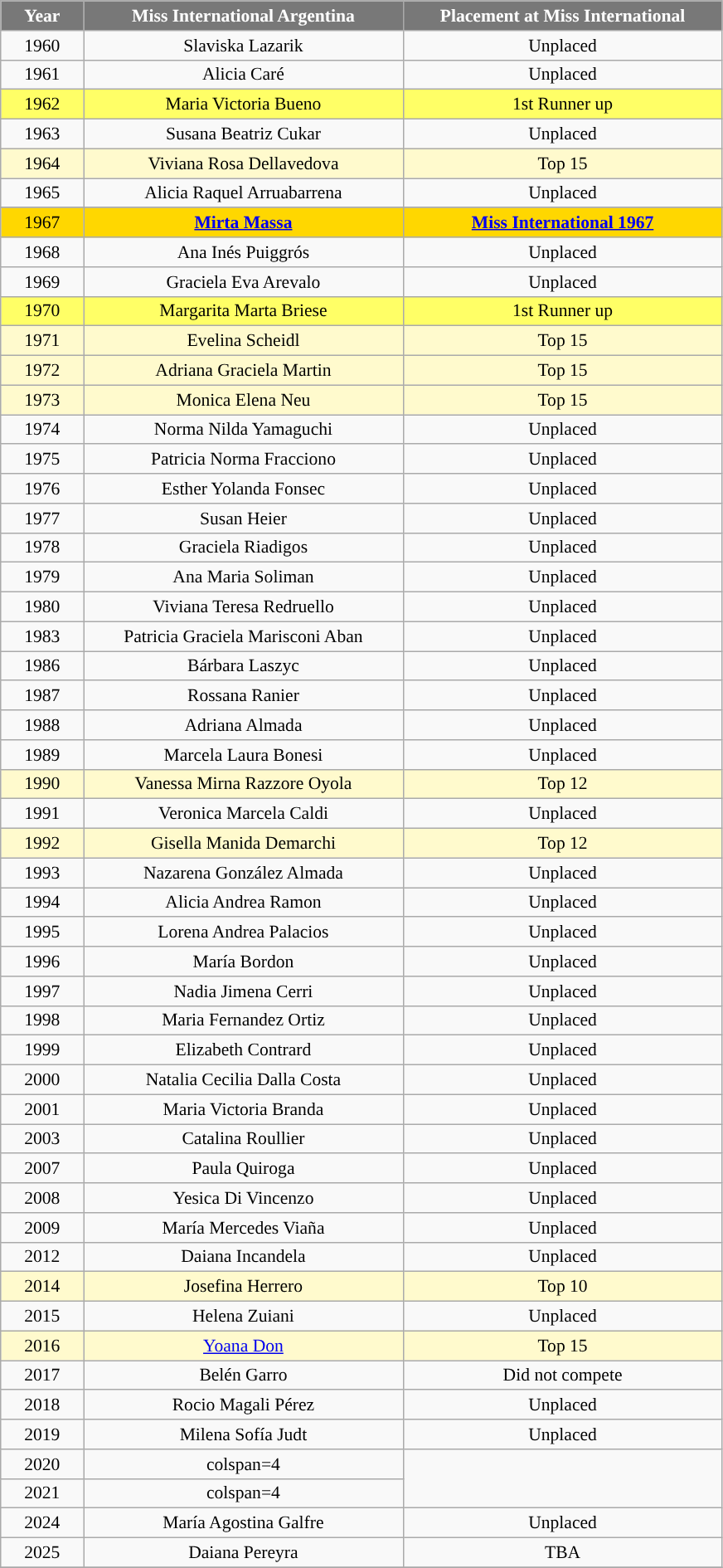<table class="wikitable sortable" style="font-size: 90%; text-align:center">
<tr>
<th width="60" style="background-color:#787878;color:#FFFFFF;">Year</th>
<th width="250" style="background-color:#787878;color:#FFFFFF;">Miss International Argentina</th>
<th width="250" style="background-color:#787878;color:#FFFFFF;">Placement at Miss International</th>
</tr>
<tr>
<td>1960</td>
<td>Slaviska Lazarik</td>
<td>Unplaced</td>
</tr>
<tr>
<td>1961</td>
<td>Alicia Caré</td>
<td>Unplaced</td>
</tr>
<tr style="background-color:#FFFF66;">
<td>1962</td>
<td>Maria Victoria Bueno</td>
<td>1st Runner up</td>
</tr>
<tr>
<td>1963</td>
<td>Susana Beatriz Cukar</td>
<td>Unplaced</td>
</tr>
<tr style="background-color:#FFFACD; ">
<td>1964</td>
<td>Viviana Rosa Dellavedova</td>
<td>Top 15</td>
</tr>
<tr>
<td>1965</td>
<td>Alicia Raquel Arruabarrena</td>
<td>Unplaced</td>
</tr>
<tr>
</tr>
<tr style="background-color:gold;">
<td>1967</td>
<td><strong><a href='#'>Mirta Massa</a></strong></td>
<td><strong><a href='#'>Miss International 1967</a></strong></td>
</tr>
<tr>
<td>1968</td>
<td>Ana Inés Puiggrós</td>
<td>Unplaced</td>
</tr>
<tr>
<td>1969</td>
<td>Graciela Eva Arevalo</td>
<td>Unplaced</td>
</tr>
<tr style="background-color:#FFFF66;">
<td>1970</td>
<td>Margarita Marta Briese</td>
<td>1st Runner up</td>
</tr>
<tr style="background-color:#FFFACD;">
<td>1971</td>
<td>Evelina Scheidl</td>
<td>Top 15</td>
</tr>
<tr style="background-color:#FFFACD;">
<td>1972</td>
<td>Adriana Graciela Martin</td>
<td>Top 15</td>
</tr>
<tr style="background-color:#FFFACD;">
<td>1973</td>
<td>Monica Elena Neu</td>
<td>Top 15</td>
</tr>
<tr>
<td>1974</td>
<td>Norma Nilda Yamaguchi</td>
<td>Unplaced</td>
</tr>
<tr>
<td>1975</td>
<td>Patricia Norma Fracciono</td>
<td>Unplaced</td>
</tr>
<tr>
<td>1976</td>
<td>Esther Yolanda Fonsec</td>
<td>Unplaced</td>
</tr>
<tr>
<td>1977</td>
<td>Susan Heier</td>
<td>Unplaced</td>
</tr>
<tr>
<td>1978</td>
<td>Graciela Riadigos</td>
<td>Unplaced</td>
</tr>
<tr>
<td>1979</td>
<td>Ana Maria Soliman</td>
<td>Unplaced</td>
</tr>
<tr>
<td>1980</td>
<td>Viviana Teresa Redruello</td>
<td>Unplaced</td>
</tr>
<tr>
<td>1983</td>
<td>Patricia Graciela Marisconi Aban</td>
<td>Unplaced</td>
</tr>
<tr>
<td>1986</td>
<td>Bárbara Laszyc</td>
<td>Unplaced</td>
</tr>
<tr>
<td>1987</td>
<td>Rossana Ranier</td>
<td>Unplaced</td>
</tr>
<tr>
<td>1988</td>
<td>Adriana Almada</td>
<td>Unplaced</td>
</tr>
<tr>
<td>1989</td>
<td>Marcela Laura Bonesi</td>
<td>Unplaced</td>
</tr>
<tr style="background-color:#FFFACD;">
<td>1990</td>
<td>Vanessa Mirna Razzore Oyola</td>
<td>Top 12</td>
</tr>
<tr>
<td>1991</td>
<td>Veronica Marcela Caldi</td>
<td>Unplaced</td>
</tr>
<tr style="background-color:#FFFACD;">
<td>1992</td>
<td>Gisella Manida Demarchi</td>
<td>Top 12</td>
</tr>
<tr>
<td>1993</td>
<td>Nazarena González Almada</td>
<td>Unplaced</td>
</tr>
<tr>
<td>1994</td>
<td>Alicia Andrea Ramon</td>
<td>Unplaced</td>
</tr>
<tr>
<td>1995</td>
<td>Lorena Andrea Palacios</td>
<td>Unplaced</td>
</tr>
<tr>
<td>1996</td>
<td>María Bordon</td>
<td>Unplaced</td>
</tr>
<tr>
<td>1997</td>
<td>Nadia Jimena Cerri</td>
<td>Unplaced</td>
</tr>
<tr>
<td>1998</td>
<td>Maria Fernandez Ortiz</td>
<td>Unplaced</td>
</tr>
<tr>
<td>1999</td>
<td>Elizabeth Contrard</td>
<td>Unplaced</td>
</tr>
<tr>
<td>2000</td>
<td>Natalia Cecilia Dalla Costa</td>
<td>Unplaced</td>
</tr>
<tr>
<td>2001</td>
<td>Maria Victoria Branda</td>
<td>Unplaced</td>
</tr>
<tr>
<td>2003</td>
<td>Catalina Roullier</td>
<td>Unplaced</td>
</tr>
<tr>
<td>2007</td>
<td>Paula Quiroga</td>
<td>Unplaced</td>
</tr>
<tr>
<td>2008</td>
<td>Yesica Di Vincenzo</td>
<td>Unplaced</td>
</tr>
<tr>
<td>2009</td>
<td>María Mercedes Viaña</td>
<td>Unplaced</td>
</tr>
<tr>
<td>2012</td>
<td>Daiana Incandela</td>
<td>Unplaced</td>
</tr>
<tr>
<td style="background:#FFFACD;">2014</td>
<td style="background:#FFFACD;">Josefina Herrero</td>
<td style="background:#FFFACD;">Top 10</td>
</tr>
<tr>
<td>2015</td>
<td>Helena Zuiani</td>
<td>Unplaced</td>
</tr>
<tr style="background-color:#FFFACD;">
<td>2016</td>
<td><a href='#'>Yoana Don</a></td>
<td>Top 15</td>
</tr>
<tr>
<td>2017</td>
<td>Belén Garro</td>
<td>Did not compete</td>
</tr>
<tr>
<td>2018</td>
<td>Rocio Magali Pérez</td>
<td>Unplaced</td>
</tr>
<tr>
<td>2019</td>
<td>Milena Sofía Judt</td>
<td>Unplaced</td>
</tr>
<tr>
<td>2020</td>
<td>colspan=4 </td>
</tr>
<tr>
<td>2021</td>
<td>colspan=4 </td>
</tr>
<tr>
<td>2024</td>
<td>María Agostina Galfre</td>
<td>Unplaced</td>
</tr>
<tr>
<td>2025</td>
<td>Daiana Pereyra</td>
<td>TBA</td>
</tr>
<tr>
</tr>
</table>
